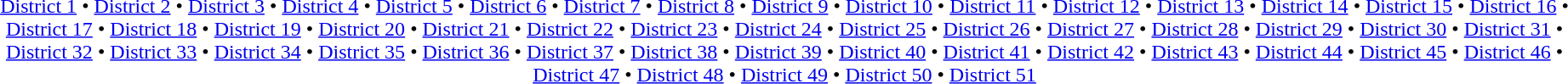<table id=toc class=toc summary=Contents>
<tr>
<td align=center><br><a href='#'>District 1</a> • <a href='#'>District 2</a> • <a href='#'>District 3</a> • <a href='#'>District 4</a> • <a href='#'>District 5</a> • <a href='#'>District 6</a> • <a href='#'>District 7</a> • <a href='#'>District 8</a> • <a href='#'>District 9</a> • <a href='#'>District 10</a> • <a href='#'>District 11</a> • <a href='#'>District 12</a> • <a href='#'>District 13</a> • <a href='#'>District 14</a> • <a href='#'>District 15</a> • <a href='#'>District 16</a> • <a href='#'>District 17</a> • <a href='#'>District 18</a> • <a href='#'>District 19</a> • <a href='#'>District 20</a> • <a href='#'>District 21</a> • <a href='#'>District 22</a> • <a href='#'>District 23</a> • <a href='#'>District 24</a> • <a href='#'>District 25</a> • <a href='#'>District 26</a> • <a href='#'>District 27</a> • <a href='#'>District 28</a> • <a href='#'>District 29</a> • <a href='#'>District 30</a> • <a href='#'>District 31</a> • <a href='#'>District 32</a> • <a href='#'>District 33</a> • <a href='#'>District 34</a> • <a href='#'>District 35</a> • <a href='#'>District 36</a> • <a href='#'>District 37</a> • <a href='#'>District 38</a> • <a href='#'>District 39</a> • <a href='#'>District 40</a> • <a href='#'>District 41</a> • <a href='#'>District 42</a> • <a href='#'>District 43</a> • <a href='#'>District 44</a> • <a href='#'>District 45</a> • <a href='#'>District 46</a> • <a href='#'>District 47</a> • <a href='#'>District 48</a> • <a href='#'>District 49</a> • <a href='#'>District 50</a> • <a href='#'>District 51</a> </td>
</tr>
</table>
